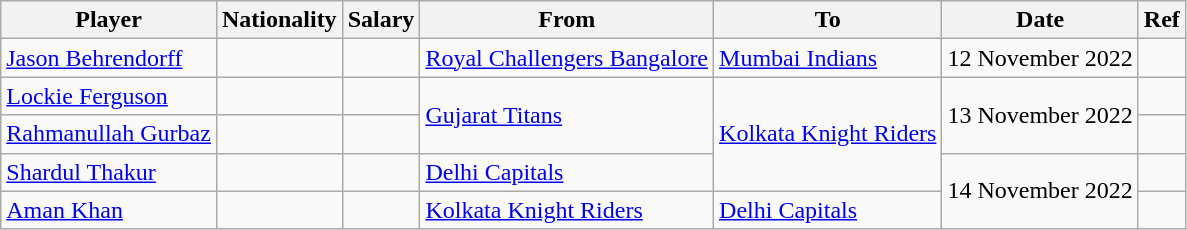<table class="wikitable">
<tr>
<th>Player</th>
<th>Nationality</th>
<th>Salary</th>
<th>From</th>
<th>To</th>
<th>Date</th>
<th>Ref</th>
</tr>
<tr>
<td><a href='#'>Jason Behrendorff</a></td>
<td></td>
<td></td>
<td><a href='#'>Royal Challengers Bangalore</a></td>
<td><a href='#'>Mumbai Indians</a></td>
<td>12 November 2022</td>
<td></td>
</tr>
<tr>
<td><a href='#'>Lockie Ferguson</a></td>
<td></td>
<td></td>
<td rowspan="2"><a href='#'>Gujarat Titans</a></td>
<td rowspan="3"><a href='#'>Kolkata Knight Riders</a></td>
<td rowspan="2">13 November 2022</td>
<td></td>
</tr>
<tr>
<td><a href='#'>Rahmanullah Gurbaz</a></td>
<td></td>
<td></td>
<td></td>
</tr>
<tr>
<td><a href='#'>Shardul Thakur</a></td>
<td></td>
<td></td>
<td><a href='#'>Delhi Capitals</a></td>
<td rowspan="2">14 November 2022</td>
<td></td>
</tr>
<tr>
<td><a href='#'>Aman Khan</a></td>
<td></td>
<td></td>
<td><a href='#'>Kolkata Knight Riders</a></td>
<td><a href='#'>Delhi Capitals</a></td>
<td></td>
</tr>
</table>
